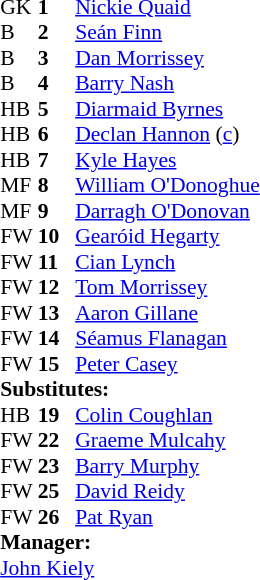<table style="font-size:90%; margin:0.2em auto;" cellspacing="0" cellpadding="0">
<tr>
<th width="25"></th>
<th width="25"></th>
</tr>
<tr>
<td>GK</td>
<td><strong>1</strong></td>
<td><a href='#'>Nickie Quaid</a></td>
</tr>
<tr>
<td>B</td>
<td><strong>2</strong></td>
<td><a href='#'>Seán Finn</a></td>
</tr>
<tr>
<td>B</td>
<td><strong>3</strong></td>
<td><a href='#'>Dan Morrissey</a></td>
</tr>
<tr>
<td>B</td>
<td><strong>4</strong></td>
<td><a href='#'>Barry Nash</a></td>
</tr>
<tr>
<td>HB</td>
<td><strong>5</strong></td>
<td><a href='#'>Diarmaid Byrnes</a></td>
</tr>
<tr>
<td>HB</td>
<td><strong>6</strong></td>
<td><a href='#'>Declan Hannon</a> (<a href='#'>c</a>)</td>
<td></td>
<td></td>
</tr>
<tr>
<td>HB</td>
<td><strong>7</strong></td>
<td><a href='#'>Kyle Hayes</a></td>
</tr>
<tr>
<td>MF</td>
<td><strong>8</strong></td>
<td><a href='#'>William O'Donoghue</a></td>
</tr>
<tr>
<td>MF</td>
<td><strong>9</strong></td>
<td><a href='#'>Darragh O'Donovan</a></td>
</tr>
<tr>
<td>FW</td>
<td><strong>10</strong></td>
<td><a href='#'>Gearóid Hegarty</a></td>
<td></td>
<td></td>
</tr>
<tr>
<td>FW</td>
<td><strong>11</strong></td>
<td><a href='#'>Cian Lynch</a></td>
</tr>
<tr>
<td>FW</td>
<td><strong>12</strong></td>
<td><a href='#'>Tom Morrissey</a></td>
<td></td>
<td></td>
</tr>
<tr>
<td>FW</td>
<td><strong>13</strong></td>
<td><a href='#'>Aaron Gillane</a></td>
</tr>
<tr>
<td>FW</td>
<td><strong>14</strong></td>
<td><a href='#'>Séamus Flanagan</a></td>
</tr>
<tr>
<td>FW</td>
<td><strong>15</strong></td>
<td><a href='#'>Peter Casey</a></td>
<td></td>
<td></td>
</tr>
<tr>
<td colspan=3><strong>Substitutes:</strong></td>
</tr>
<tr>
<td>HB</td>
<td><strong>19</strong></td>
<td><a href='#'>Colin Coughlan</a></td>
<td></td>
<td></td>
</tr>
<tr>
<td>FW</td>
<td><strong>22</strong></td>
<td><a href='#'>Graeme Mulcahy</a></td>
<td></td>
<td></td>
</tr>
<tr>
<td>FW</td>
<td><strong>23</strong></td>
<td><a href='#'>Barry Murphy</a></td>
<td></td>
<td></td>
</tr>
<tr>
<td>FW</td>
<td><strong>25</strong></td>
<td><a href='#'>David Reidy</a></td>
<td></td>
<td></td>
</tr>
<tr>
<td>FW</td>
<td><strong>26</strong></td>
<td><a href='#'>Pat Ryan</a></td>
<td></td>
<td></td>
</tr>
<tr>
<td colspan=3><strong>Manager:</strong></td>
</tr>
<tr>
<td colspan=4><a href='#'>John Kiely</a></td>
</tr>
</table>
